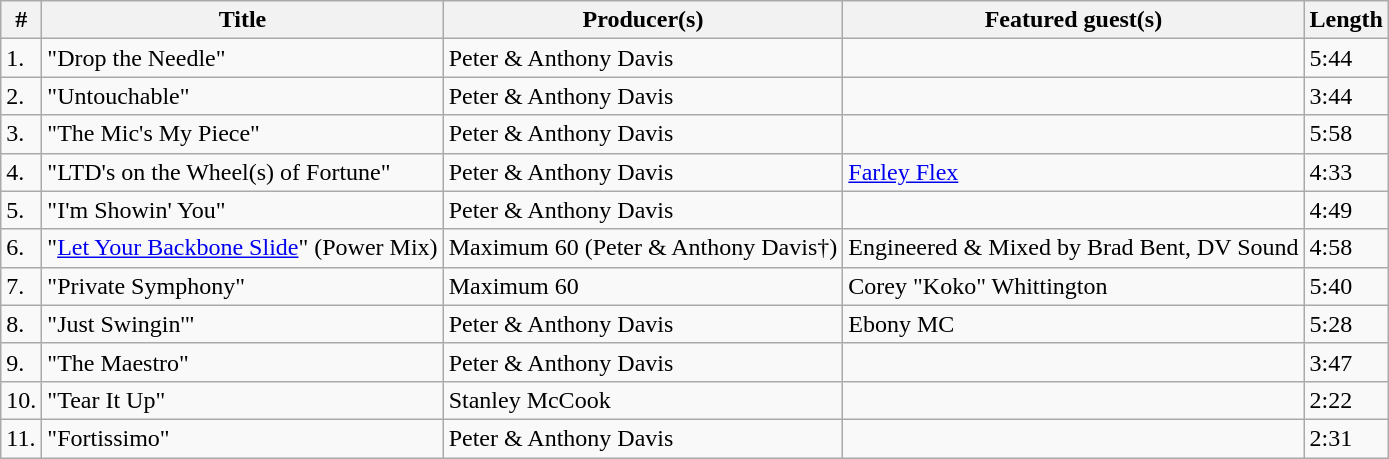<table class="wikitable">
<tr>
<th>#</th>
<th>Title</th>
<th>Producer(s)</th>
<th>Featured guest(s)</th>
<th>Length</th>
</tr>
<tr>
<td>1.</td>
<td>"Drop the Needle"</td>
<td>Peter & Anthony Davis</td>
<td></td>
<td>5:44</td>
</tr>
<tr>
<td>2.</td>
<td>"Untouchable"</td>
<td>Peter & Anthony Davis</td>
<td></td>
<td>3:44</td>
</tr>
<tr>
<td>3.</td>
<td>"The Mic's My Piece"</td>
<td>Peter & Anthony Davis</td>
<td></td>
<td>5:58</td>
</tr>
<tr>
<td>4.</td>
<td>"LTD's on the Wheel(s) of Fortune"</td>
<td>Peter & Anthony Davis</td>
<td><a href='#'>Farley Flex</a></td>
<td>4:33</td>
</tr>
<tr>
<td>5.</td>
<td>"I'm Showin' You"</td>
<td>Peter & Anthony Davis</td>
<td></td>
<td>4:49</td>
</tr>
<tr>
<td>6.</td>
<td>"<a href='#'>Let Your Backbone Slide</a>" (Power Mix)</td>
<td>Maximum 60 (Peter & Anthony Davis†)</td>
<td>Engineered & Mixed by Brad Bent, DV Sound</td>
<td>4:58</td>
</tr>
<tr>
<td>7.</td>
<td>"Private Symphony"</td>
<td>Maximum 60</td>
<td>Corey "Koko" Whittington</td>
<td>5:40</td>
</tr>
<tr>
<td>8.</td>
<td>"Just Swingin'"</td>
<td>Peter & Anthony Davis</td>
<td>Ebony MC</td>
<td>5:28</td>
</tr>
<tr>
<td>9.</td>
<td>"The Maestro"</td>
<td>Peter & Anthony Davis</td>
<td></td>
<td>3:47</td>
</tr>
<tr>
<td>10.</td>
<td>"Tear It Up"</td>
<td>Stanley McCook</td>
<td></td>
<td>2:22</td>
</tr>
<tr>
<td>11.</td>
<td>"Fortissimo"</td>
<td>Peter & Anthony Davis</td>
<td></td>
<td>2:31</td>
</tr>
</table>
